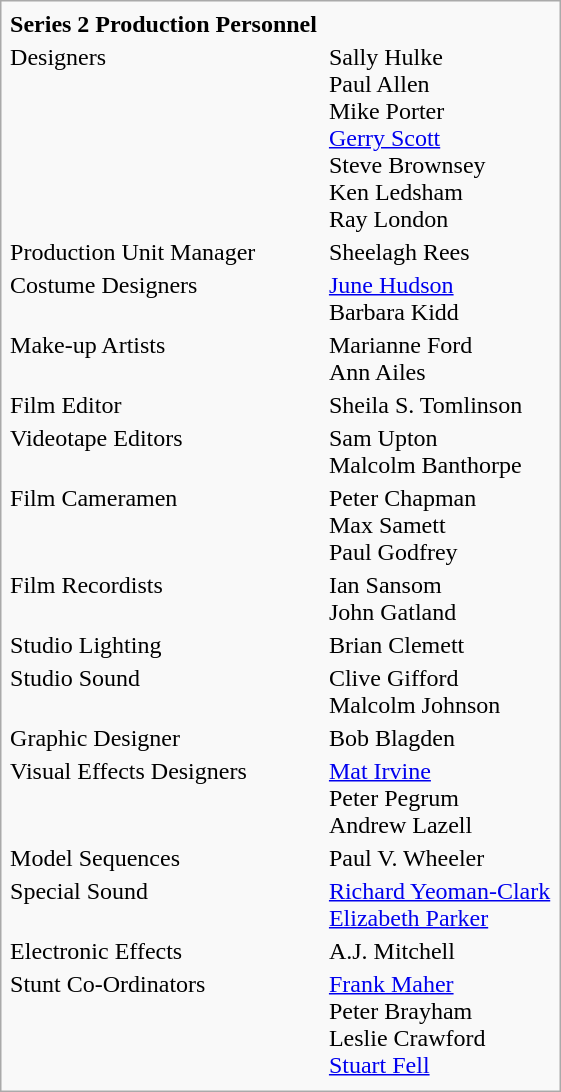<table class="infobox">
<tr>
<th>Series 2 Production Personnel</th>
</tr>
<tr>
<td>Designers</td>
<td></td>
<td>Sally Hulke <br> Paul Allen <br> Mike Porter <br> <a href='#'>Gerry Scott</a> <br> Steve Brownsey <br> Ken Ledsham <br> Ray London</td>
</tr>
<tr>
<td>Production Unit Manager</td>
<td></td>
<td>Sheelagh Rees</td>
</tr>
<tr>
<td>Costume Designers</td>
<td></td>
<td><a href='#'>June Hudson</a> <br> Barbara Kidd</td>
</tr>
<tr>
<td>Make-up Artists</td>
<td></td>
<td>Marianne Ford <br> Ann Ailes</td>
</tr>
<tr>
<td>Film Editor</td>
<td></td>
<td>Sheila S. Tomlinson</td>
</tr>
<tr>
<td>Videotape Editors</td>
<td></td>
<td>Sam Upton <br> Malcolm Banthorpe</td>
</tr>
<tr>
<td>Film Cameramen</td>
<td></td>
<td>Peter Chapman <br> Max Samett <br> Paul Godfrey</td>
</tr>
<tr>
<td>Film Recordists</td>
<td></td>
<td>Ian Sansom <br> John Gatland</td>
</tr>
<tr>
<td>Studio Lighting</td>
<td></td>
<td>Brian Clemett</td>
</tr>
<tr>
<td>Studio Sound</td>
<td></td>
<td>Clive Gifford <br> Malcolm Johnson</td>
</tr>
<tr>
<td>Graphic Designer</td>
<td></td>
<td>Bob Blagden</td>
</tr>
<tr>
<td>Visual Effects Designers</td>
<td></td>
<td><a href='#'>Mat Irvine</a> <br> Peter Pegrum <br> Andrew Lazell</td>
</tr>
<tr>
<td>Model Sequences</td>
<td></td>
<td>Paul V. Wheeler</td>
</tr>
<tr>
<td>Special Sound</td>
<td></td>
<td><a href='#'>Richard Yeoman-Clark</a> <br> <a href='#'>Elizabeth Parker</a></td>
</tr>
<tr>
<td>Electronic Effects</td>
<td></td>
<td>A.J. Mitchell</td>
</tr>
<tr>
<td>Stunt Co-Ordinators</td>
<td></td>
<td><a href='#'>Frank Maher</a> <br> Peter Brayham <br> Leslie Crawford <br> <a href='#'>Stuart Fell</a></td>
</tr>
<tr>
</tr>
</table>
